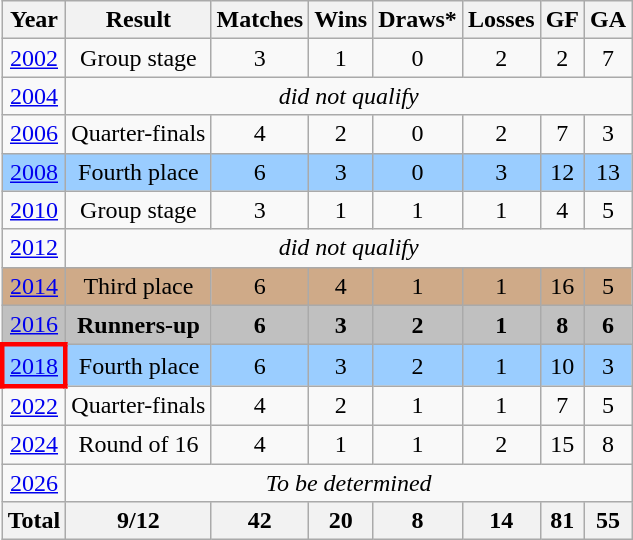<table class="wikitable" style="text-align: center;">
<tr>
<th>Year</th>
<th>Result</th>
<th>Matches</th>
<th>Wins</th>
<th>Draws*</th>
<th>Losses</th>
<th>GF</th>
<th>GA</th>
</tr>
<tr>
<td> <a href='#'>2002</a></td>
<td>Group stage</td>
<td>3</td>
<td>1</td>
<td>0</td>
<td>2</td>
<td>2</td>
<td>7</td>
</tr>
<tr>
<td> <a href='#'>2004</a></td>
<td colspan=7><em>did not qualify</em></td>
</tr>
<tr>
<td> <a href='#'>2006</a></td>
<td>Quarter-finals</td>
<td>4</td>
<td>2</td>
<td>0</td>
<td>2</td>
<td>7</td>
<td>3</td>
</tr>
<tr style="background:#9acdff;">
<td> <a href='#'>2008</a></td>
<td>Fourth place</td>
<td>6</td>
<td>3</td>
<td>0</td>
<td>3</td>
<td>12</td>
<td>13</td>
</tr>
<tr>
<td> <a href='#'>2010</a></td>
<td>Group stage</td>
<td>3</td>
<td>1</td>
<td>1</td>
<td>1</td>
<td>4</td>
<td>5</td>
</tr>
<tr>
<td> <a href='#'>2012</a></td>
<td colspan=7><em>did not qualify</em></td>
</tr>
<tr bgcolor=#CFAA88>
<td> <a href='#'>2014</a></td>
<td>Third place</td>
<td>6</td>
<td>4</td>
<td>1</td>
<td>1</td>
<td>16</td>
<td>5</td>
</tr>
<tr bgcolor=silver>
<td> <a href='#'>2016</a></td>
<td><strong>Runners-up</strong></td>
<td><strong>6</strong></td>
<td><strong>3</strong></td>
<td><strong>2</strong></td>
<td><strong>1</strong></td>
<td><strong>8</strong></td>
<td><strong>6</strong></td>
</tr>
<tr style="background:#9acdff;">
<td style="border: 3px solid red"> <a href='#'>2018</a></td>
<td>Fourth place</td>
<td>6</td>
<td>3</td>
<td>2</td>
<td>1</td>
<td>10</td>
<td>3</td>
</tr>
<tr>
<td> <a href='#'>2022</a></td>
<td>Quarter-finals</td>
<td>4</td>
<td>2</td>
<td>1</td>
<td>1</td>
<td>7</td>
<td>5</td>
</tr>
<tr>
<td> <a href='#'>2024</a></td>
<td>Round of 16</td>
<td>4</td>
<td>1</td>
<td>1</td>
<td>2</td>
<td>15</td>
<td>8</td>
</tr>
<tr>
<td> <a href='#'>2026</a></td>
<td colspan=7><em>To be determined</em></td>
</tr>
<tr>
<th>Total</th>
<th>9/12</th>
<th>42</th>
<th>20</th>
<th>8</th>
<th>14</th>
<th>81</th>
<th>55</th>
</tr>
</table>
